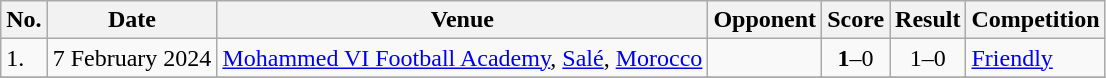<table class="wikitable">
<tr>
<th>No.</th>
<th>Date</th>
<th>Venue</th>
<th>Opponent</th>
<th>Score</th>
<th>Result</th>
<th>Competition</th>
</tr>
<tr>
<td>1.</td>
<td>7 February 2024</td>
<td><a href='#'>Mohammed VI Football Academy</a>, <a href='#'>Salé</a>, <a href='#'>Morocco</a></td>
<td></td>
<td align=center><strong>1</strong>–0</td>
<td align=center>1–0</td>
<td><a href='#'>Friendly</a></td>
</tr>
<tr>
</tr>
</table>
